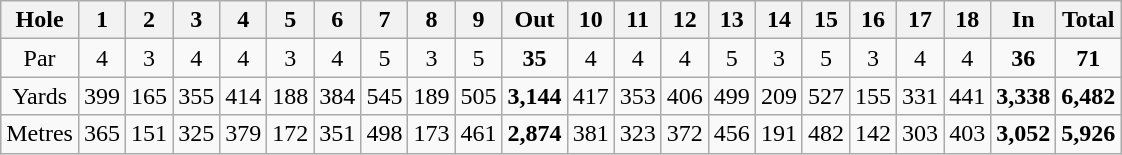<table class="wikitable" style="text-align:center">
<tr>
<th align="left">Hole</th>
<th>1</th>
<th>2</th>
<th>3</th>
<th>4</th>
<th>5</th>
<th>6</th>
<th>7</th>
<th>8</th>
<th>9</th>
<th>Out</th>
<th>10</th>
<th>11</th>
<th>12</th>
<th>13</th>
<th>14</th>
<th>15</th>
<th>16</th>
<th>17</th>
<th>18</th>
<th>In</th>
<th>Total</th>
</tr>
<tr>
<td align="center">Par</td>
<td>4</td>
<td>3</td>
<td>4</td>
<td>4</td>
<td>3</td>
<td>4</td>
<td>5</td>
<td>3</td>
<td>5</td>
<td><strong>35</strong></td>
<td>4</td>
<td>4</td>
<td>4</td>
<td>5</td>
<td>3</td>
<td>5</td>
<td>3</td>
<td>4</td>
<td>4</td>
<td><strong>36</strong></td>
<td><strong>71</strong></td>
</tr>
<tr>
<td align="center">Yards</td>
<td>399</td>
<td>165</td>
<td>355</td>
<td>414</td>
<td>188</td>
<td>384</td>
<td>545</td>
<td>189</td>
<td>505</td>
<td><strong>3,144</strong></td>
<td>417</td>
<td>353</td>
<td>406</td>
<td>499</td>
<td>209</td>
<td>527</td>
<td>155</td>
<td>331</td>
<td>441</td>
<td><strong>3,338</strong></td>
<td><strong>6,482</strong></td>
</tr>
<tr>
<td align="center">Metres</td>
<td>365</td>
<td>151</td>
<td>325</td>
<td>379</td>
<td>172</td>
<td>351</td>
<td>498</td>
<td>173</td>
<td>461</td>
<td><strong>2,874</strong></td>
<td>381</td>
<td>323</td>
<td>372</td>
<td>456</td>
<td>191</td>
<td>482</td>
<td>142</td>
<td>303</td>
<td>403</td>
<td><strong>3,052</strong></td>
<td><strong>5,926</strong></td>
</tr>
</table>
